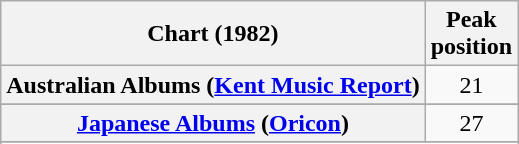<table class="wikitable sortable plainrowheaders" style="text-align:center">
<tr>
<th scope="col">Chart (1982)</th>
<th scope="col">Peak<br>position</th>
</tr>
<tr>
<th scope="row">Australian Albums (<a href='#'>Kent Music Report</a>)</th>
<td>21</td>
</tr>
<tr>
</tr>
<tr>
</tr>
<tr>
<th scope="row"><a href='#'>Japanese Albums</a> (<a href='#'>Oricon</a>)</th>
<td align="center">27</td>
</tr>
<tr>
</tr>
<tr>
</tr>
<tr>
</tr>
</table>
